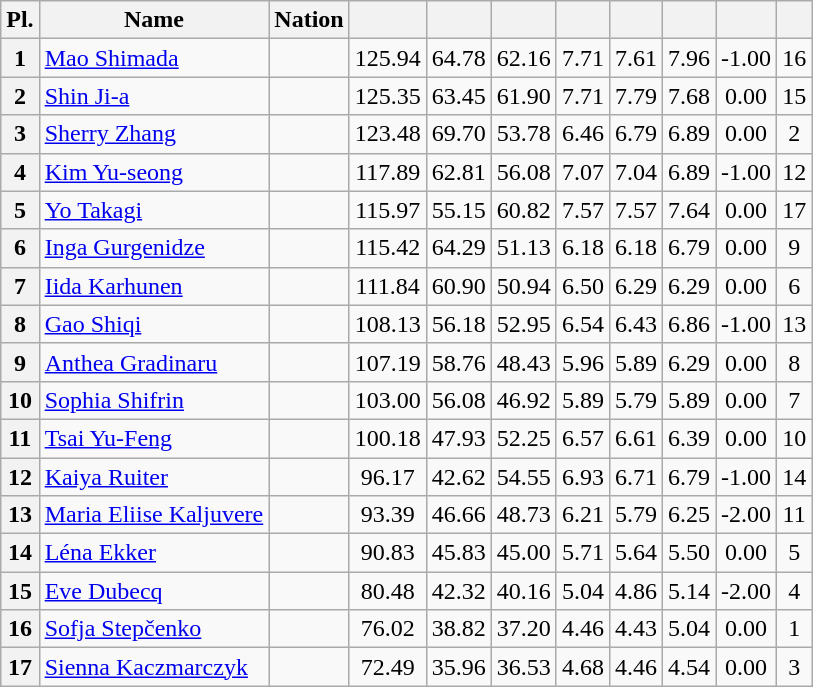<table class="wikitable sortable" style="text-align:center">
<tr>
<th>Pl.</th>
<th>Name</th>
<th>Nation</th>
<th></th>
<th></th>
<th></th>
<th></th>
<th></th>
<th></th>
<th></th>
<th></th>
</tr>
<tr>
<th>1</th>
<td align=left><a href='#'>Mao Shimada</a></td>
<td align=left></td>
<td>125.94</td>
<td>64.78</td>
<td>62.16</td>
<td>7.71</td>
<td>7.61</td>
<td>7.96</td>
<td>-1.00</td>
<td>16</td>
</tr>
<tr>
<th>2</th>
<td align=left><a href='#'>Shin Ji-a</a></td>
<td align=left></td>
<td>125.35</td>
<td>63.45</td>
<td>61.90</td>
<td>7.71</td>
<td>7.79</td>
<td>7.68</td>
<td>0.00</td>
<td>15</td>
</tr>
<tr>
<th>3</th>
<td align=left><a href='#'>Sherry Zhang</a></td>
<td align=left></td>
<td>123.48</td>
<td>69.70</td>
<td>53.78</td>
<td>6.46</td>
<td>6.79</td>
<td>6.89</td>
<td>0.00</td>
<td>2</td>
</tr>
<tr>
<th>4</th>
<td align=left><a href='#'>Kim Yu-seong</a></td>
<td align=left></td>
<td>117.89</td>
<td>62.81</td>
<td>56.08</td>
<td>7.07</td>
<td>7.04</td>
<td>6.89</td>
<td>-1.00</td>
<td>12</td>
</tr>
<tr>
<th>5</th>
<td align=left><a href='#'>Yo Takagi</a></td>
<td align=left></td>
<td>115.97</td>
<td>55.15</td>
<td>60.82</td>
<td>7.57</td>
<td>7.57</td>
<td>7.64</td>
<td>0.00</td>
<td>17</td>
</tr>
<tr>
<th>6</th>
<td align=left><a href='#'>Inga Gurgenidze</a></td>
<td align=left></td>
<td>115.42</td>
<td>64.29</td>
<td>51.13</td>
<td>6.18</td>
<td>6.18</td>
<td>6.79</td>
<td>0.00</td>
<td>9</td>
</tr>
<tr>
<th>7</th>
<td align=left><a href='#'>Iida Karhunen</a></td>
<td align=left></td>
<td>111.84</td>
<td>60.90</td>
<td>50.94</td>
<td>6.50</td>
<td>6.29</td>
<td>6.29</td>
<td>0.00</td>
<td>6</td>
</tr>
<tr>
<th>8</th>
<td align=left><a href='#'>Gao Shiqi</a></td>
<td align=left></td>
<td>108.13</td>
<td>56.18</td>
<td>52.95</td>
<td>6.54</td>
<td>6.43</td>
<td>6.86</td>
<td>-1.00</td>
<td>13</td>
</tr>
<tr>
<th>9</th>
<td align=left><a href='#'>Anthea Gradinaru</a></td>
<td align=left></td>
<td>107.19</td>
<td>58.76</td>
<td>48.43</td>
<td>5.96</td>
<td>5.89</td>
<td>6.29</td>
<td>0.00</td>
<td>8</td>
</tr>
<tr>
<th>10</th>
<td align=left><a href='#'>Sophia Shifrin</a></td>
<td align=left></td>
<td>103.00</td>
<td>56.08</td>
<td>46.92</td>
<td>5.89</td>
<td>5.79</td>
<td>5.89</td>
<td>0.00</td>
<td>7</td>
</tr>
<tr>
<th>11</th>
<td align=left><a href='#'>Tsai Yu-Feng</a></td>
<td align=left></td>
<td>100.18</td>
<td>47.93</td>
<td>52.25</td>
<td>6.57</td>
<td>6.61</td>
<td>6.39</td>
<td>0.00</td>
<td>10</td>
</tr>
<tr>
<th>12</th>
<td align=left><a href='#'>Kaiya Ruiter</a></td>
<td align=left></td>
<td>96.17</td>
<td>42.62</td>
<td>54.55</td>
<td>6.93</td>
<td>6.71</td>
<td>6.79</td>
<td>-1.00</td>
<td>14</td>
</tr>
<tr>
<th>13</th>
<td align=left><a href='#'>Maria Eliise Kaljuvere</a></td>
<td align=left></td>
<td>93.39</td>
<td>46.66</td>
<td>48.73</td>
<td>6.21</td>
<td>5.79</td>
<td>6.25</td>
<td>-2.00</td>
<td>11</td>
</tr>
<tr>
<th>14</th>
<td align=left><a href='#'>Léna Ekker</a></td>
<td align=left></td>
<td>90.83</td>
<td>45.83</td>
<td>45.00</td>
<td>5.71</td>
<td>5.64</td>
<td>5.50</td>
<td>0.00</td>
<td>5</td>
</tr>
<tr>
<th>15</th>
<td align=left><a href='#'>Eve Dubecq</a></td>
<td align=left></td>
<td>80.48</td>
<td>42.32</td>
<td>40.16</td>
<td>5.04</td>
<td>4.86</td>
<td>5.14</td>
<td>-2.00</td>
<td>4</td>
</tr>
<tr>
<th>16</th>
<td align=left><a href='#'>Sofja Stepčenko</a></td>
<td align=left></td>
<td>76.02</td>
<td>38.82</td>
<td>37.20</td>
<td>4.46</td>
<td>4.43</td>
<td>5.04</td>
<td>0.00</td>
<td>1</td>
</tr>
<tr>
<th>17</th>
<td align=left><a href='#'>Sienna Kaczmarczyk</a></td>
<td align=left></td>
<td>72.49</td>
<td>35.96</td>
<td>36.53</td>
<td>4.68</td>
<td>4.46</td>
<td>4.54</td>
<td>0.00</td>
<td>3</td>
</tr>
</table>
